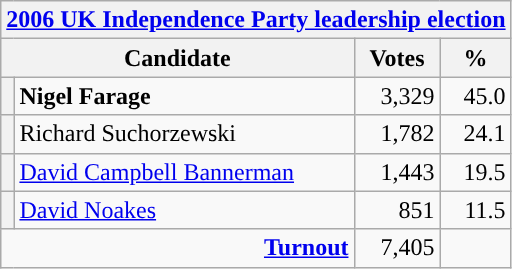<table class="wikitable">
<tr>
<th colspan="4"><a href='#'>2006 UK Independence Party leadership election</a></th>
</tr>
<tr>
<th colspan="2" style="width: 170px">Candidate</th>
<th style="width: 50px">Votes</th>
<th style="width: 40px">%</th>
</tr>
<tr>
<th style="background-color: "></th>
<td><strong>Nigel Farage</strong></td>
<td align="right">3,329</td>
<td align="right">45.0</td>
</tr>
<tr>
<th style="background-color: "></th>
<td>Richard Suchorzewski</td>
<td align="right">1,782</td>
<td align="right">24.1</td>
</tr>
<tr>
<th style="background-color: "></th>
<td><a href='#'>David Campbell Bannerman</a></td>
<td align="right">1,443</td>
<td align="right">19.5</td>
</tr>
<tr>
<th style="background-color: "></th>
<td><a href='#'>David Noakes</a></td>
<td align="right">851</td>
<td align="right">11.5</td>
</tr>
<tr>
<td colspan="2" align="right"><strong><a href='#'>Turnout</a></strong></td>
<td align="right">7,405</td>
<td align="right"></td>
</tr>
</table>
